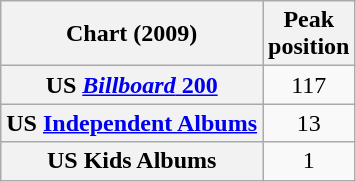<table class="wikitable sortable plainrowheaders">
<tr>
<th scope="col">Chart (2009)</th>
<th scope="col">Peak<br>position</th>
</tr>
<tr>
<th scope="row">US <a href='#'><em>Billboard</em> 200</a></th>
<td align="center">117</td>
</tr>
<tr>
<th scope="row">US <a href='#'>Independent Albums</a></th>
<td align="center">13</td>
</tr>
<tr>
<th scope="row">US Kids Albums</th>
<td align="center">1</td>
</tr>
</table>
